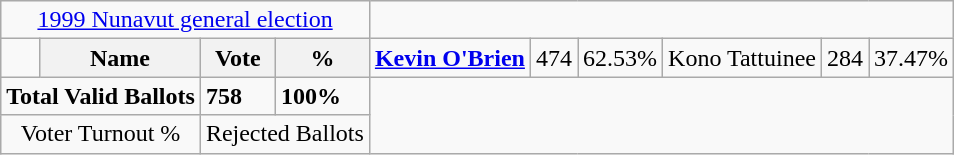<table class="wikitable">
<tr>
<td colspan=4 align=center><a href='#'>1999 Nunavut general election</a></td>
</tr>
<tr>
<td> </td>
<th><strong>Name </strong></th>
<th><strong>Vote</strong></th>
<th><strong>%</strong><br></th>
<td><strong><a href='#'>Kevin O'Brien</a></strong></td>
<td>474</td>
<td>62.53%<br></td>
<td>Kono Tattuinee</td>
<td>284</td>
<td>37.47%</td>
</tr>
<tr>
<td colspan=2><strong>Total Valid Ballots</strong></td>
<td><strong>758</strong></td>
<td><strong>100%</strong></td>
</tr>
<tr>
<td colspan=2 align=center>Voter Turnout %</td>
<td colspan=2 align=center>Rejected Ballots</td>
</tr>
</table>
